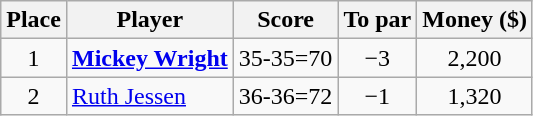<table class="wikitable">
<tr>
<th>Place</th>
<th>Player</th>
<th>Score</th>
<th>To par</th>
<th>Money ($)</th>
</tr>
<tr>
<td align=center>1</td>
<td> <strong><a href='#'>Mickey Wright</a></strong></td>
<td align=center>35-35=70</td>
<td align=center>−3</td>
<td align=center>2,200</td>
</tr>
<tr>
<td align=center>2</td>
<td> <a href='#'>Ruth Jessen</a></td>
<td align=center>36-36=72</td>
<td align=center>−1</td>
<td align=center>1,320</td>
</tr>
</table>
